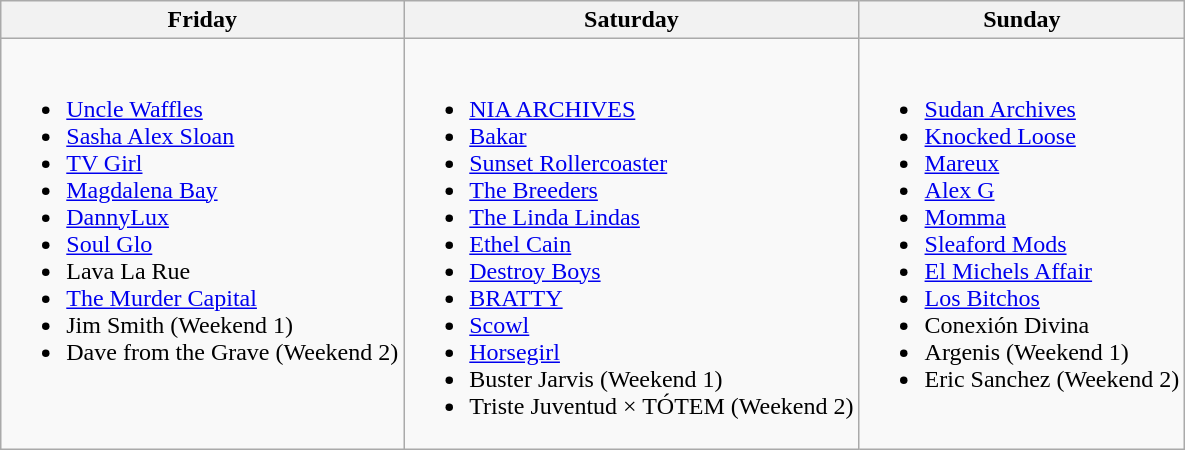<table class="wikitable">
<tr>
<th>Friday</th>
<th>Saturday</th>
<th>Sunday</th>
</tr>
<tr valign="top">
<td><br><ul><li><a href='#'>Uncle Waffles</a></li><li><a href='#'>Sasha Alex Sloan</a></li><li><a href='#'>TV Girl</a></li><li><a href='#'>Magdalena Bay</a></li><li><a href='#'>DannyLux</a></li><li><a href='#'>Soul Glo</a></li><li>Lava La Rue</li><li><a href='#'>The Murder Capital</a></li><li>Jim Smith (Weekend 1)</li><li>Dave from the Grave (Weekend 2)</li></ul></td>
<td><br><ul><li><a href='#'>NIA ARCHIVES</a></li><li><a href='#'>Bakar</a></li><li><a href='#'>Sunset Rollercoaster</a></li><li><a href='#'>The Breeders</a></li><li><a href='#'>The Linda Lindas</a></li><li><a href='#'>Ethel Cain</a></li><li><a href='#'>Destroy Boys</a></li><li><a href='#'>BRATTY</a></li><li><a href='#'>Scowl</a></li><li><a href='#'>Horsegirl</a></li><li>Buster Jarvis (Weekend 1)</li><li>Triste Juventud × TÓTEM (Weekend 2)</li></ul></td>
<td><br><ul><li><a href='#'>Sudan Archives</a></li><li><a href='#'>Knocked Loose</a></li><li><a href='#'>Mareux</a></li><li><a href='#'>Alex G</a></li><li><a href='#'>Momma</a></li><li><a href='#'>Sleaford Mods</a></li><li><a href='#'>El Michels Affair</a></li><li><a href='#'>Los Bitchos</a></li><li>Conexión Divina</li><li>Argenis (Weekend 1)</li><li>Eric Sanchez (Weekend 2)</li></ul></td>
</tr>
</table>
